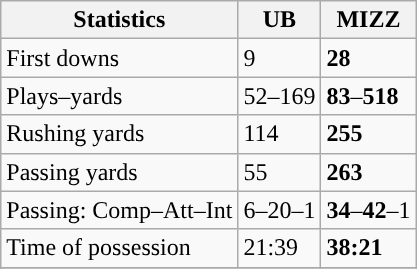<table class="wikitable" style="float: left;">
<tr>
<th>Statistics</th>
<th>UB</th>
<th>MIZZ</th>
</tr>
<tr>
<td>First downs</td>
<td>9</td>
<td><strong>28</strong></td>
</tr>
<tr>
<td>Plays–yards</td>
<td>52–169</td>
<td><strong>83</strong>–<strong>518</strong></td>
</tr>
<tr>
<td>Rushing yards</td>
<td>114</td>
<td><strong>255</strong></td>
</tr>
<tr>
<td>Passing yards</td>
<td>55</td>
<td><strong>263</strong></td>
</tr>
<tr>
<td>Passing: Comp–Att–Int</td>
<td>6–20–1</td>
<td><strong>34</strong>–<strong>42</strong>–1</td>
</tr>
<tr>
<td>Time of possession</td>
<td>21:39</td>
<td><strong>38:21</strong></td>
</tr>
<tr>
</tr>
</table>
